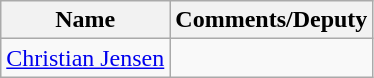<table class="wikitable">
<tr>
<th>Name</th>
<th>Comments/Deputy</th>
</tr>
<tr>
<td><a href='#'>Christian Jensen</a></td>
<td></td>
</tr>
</table>
